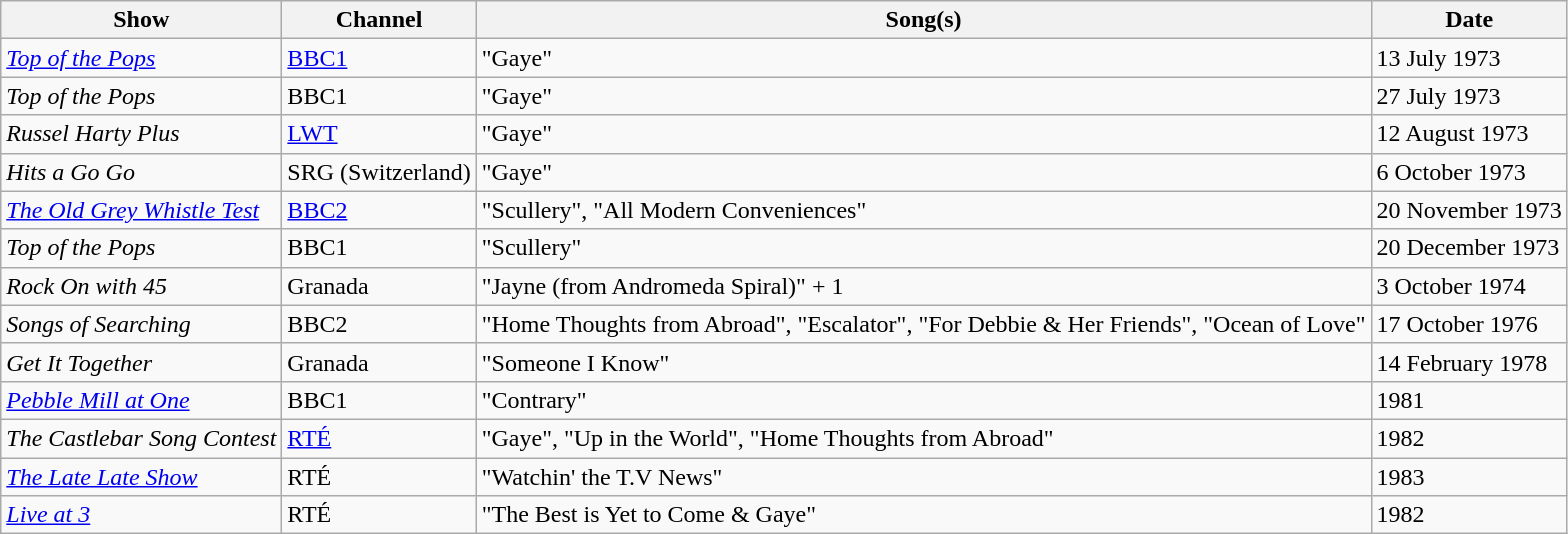<table class="wikitable">
<tr>
<th>Show</th>
<th>Channel</th>
<th>Song(s)</th>
<th>Date</th>
</tr>
<tr>
<td><em><a href='#'>Top of the Pops</a></em></td>
<td><a href='#'>BBC1</a></td>
<td>"Gaye"</td>
<td>13 July 1973</td>
</tr>
<tr>
<td><em>Top of the Pops</em></td>
<td>BBC1</td>
<td>"Gaye"</td>
<td>27 July 1973</td>
</tr>
<tr>
<td><em>Russel Harty Plus</em></td>
<td><a href='#'>LWT</a></td>
<td>"Gaye" </td>
<td>12 August 1973</td>
</tr>
<tr>
<td><em>Hits a Go Go</em></td>
<td>SRG (Switzerland)</td>
<td>"Gaye"</td>
<td>6 October 1973</td>
</tr>
<tr>
<td><em><a href='#'>The Old Grey Whistle Test</a></em></td>
<td><a href='#'>BBC2</a></td>
<td>"Scullery", "All Modern Conveniences"</td>
<td>20 November 1973</td>
</tr>
<tr>
<td><em>Top of the Pops</em></td>
<td>BBC1</td>
<td>"Scullery"</td>
<td>20 December 1973</td>
</tr>
<tr>
<td><em>Rock On with 45</em></td>
<td>Granada</td>
<td>"Jayne (from Andromeda Spiral)" + 1</td>
<td>3 October 1974</td>
</tr>
<tr>
<td><em>Songs of Searching</em></td>
<td>BBC2</td>
<td>"Home Thoughts from Abroad", "Escalator", "For Debbie & Her Friends", "Ocean of Love"</td>
<td>17 October 1976</td>
</tr>
<tr>
<td><em>Get It Together</em></td>
<td>Granada</td>
<td>"Someone I Know"</td>
<td>14 February 1978</td>
</tr>
<tr>
<td><em><a href='#'>Pebble Mill at One</a></em></td>
<td>BBC1</td>
<td>"Contrary"</td>
<td>1981</td>
</tr>
<tr>
<td><em>The Castlebar Song Contest</em></td>
<td><a href='#'>RTÉ</a></td>
<td>"Gaye", "Up in the World", "Home Thoughts from Abroad"</td>
<td>1982</td>
</tr>
<tr>
<td><em><a href='#'>The Late Late Show</a></em></td>
<td>RTÉ</td>
<td>"Watchin' the T.V News"</td>
<td>1983</td>
</tr>
<tr>
<td><em><a href='#'>Live at 3</a></em></td>
<td>RTÉ</td>
<td>"The Best is Yet to Come & Gaye"</td>
<td>1982</td>
</tr>
</table>
